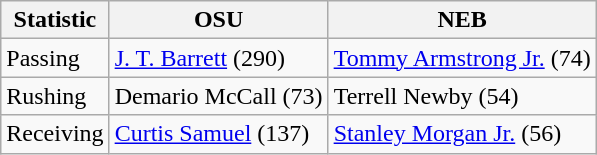<table class="wikitable">
<tr>
<th>Statistic</th>
<th>OSU</th>
<th>NEB</th>
</tr>
<tr>
<td>Passing</td>
<td><a href='#'>J. T. Barrett</a> (290)</td>
<td><a href='#'>Tommy Armstrong Jr.</a> (74)</td>
</tr>
<tr>
<td>Rushing</td>
<td>Demario McCall (73)</td>
<td>Terrell Newby (54)</td>
</tr>
<tr>
<td>Receiving</td>
<td><a href='#'>Curtis Samuel</a> (137)</td>
<td><a href='#'>Stanley Morgan Jr.</a> (56)</td>
</tr>
</table>
